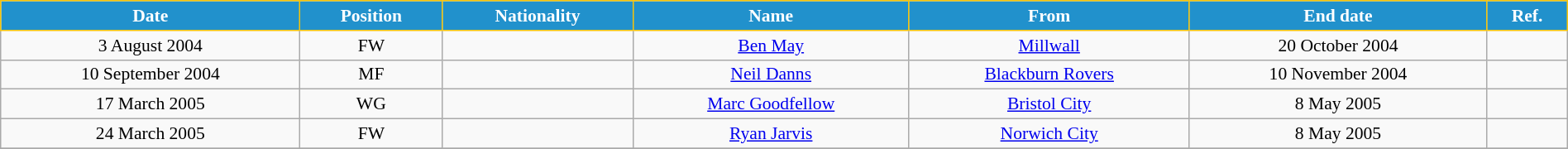<table class="wikitable" style="text-align:center; font-size:90%; width:100%;">
<tr>
<th style="background:#2191CC; color:white; border:1px solid #F7C408; text-align:center;">Date</th>
<th style="background:#2191CC; color:white; border:1px solid #F7C408; text-align:center;">Position</th>
<th style="background:#2191CC; color:white; border:1px solid #F7C408; text-align:center;">Nationality</th>
<th style="background:#2191CC; color:white; border:1px solid #F7C408; text-align:center;">Name</th>
<th style="background:#2191CC; color:white; border:1px solid #F7C408; text-align:center;">From</th>
<th style="background:#2191CC; color:white; border:1px solid #F7C408; text-align:center;">End date</th>
<th style="background:#2191CC; color:white; border:1px solid #F7C408; text-align:center;">Ref.</th>
</tr>
<tr>
<td>3 August 2004</td>
<td>FW</td>
<td></td>
<td><a href='#'>Ben May</a></td>
<td> <a href='#'>Millwall</a></td>
<td>20 October 2004</td>
<td></td>
</tr>
<tr>
<td>10 September 2004</td>
<td>MF</td>
<td></td>
<td><a href='#'>Neil Danns</a></td>
<td> <a href='#'>Blackburn Rovers</a></td>
<td>10 November 2004</td>
<td></td>
</tr>
<tr>
<td>17 March 2005</td>
<td>WG</td>
<td></td>
<td><a href='#'>Marc Goodfellow</a></td>
<td> <a href='#'>Bristol City</a></td>
<td>8 May 2005</td>
<td></td>
</tr>
<tr>
<td>24 March 2005</td>
<td>FW</td>
<td></td>
<td><a href='#'>Ryan Jarvis</a></td>
<td> <a href='#'>Norwich City</a></td>
<td>8 May 2005</td>
<td></td>
</tr>
<tr>
</tr>
</table>
